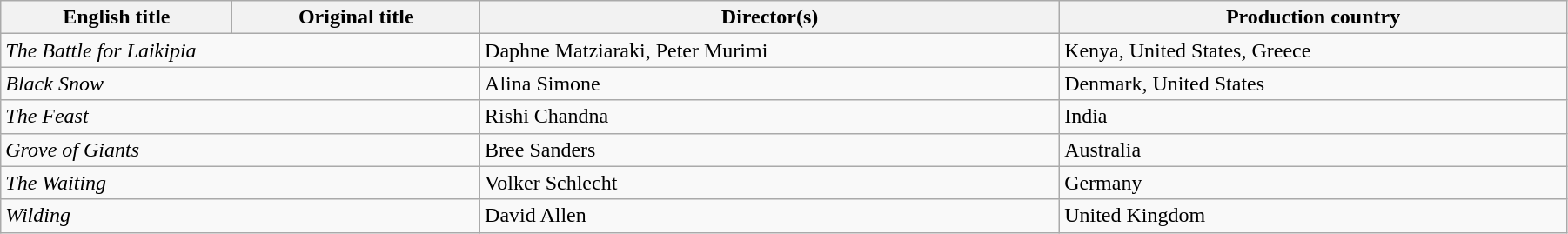<table class="wikitable" style="width:95%; margin-bottom:2px">
<tr>
<th>English title</th>
<th>Original title</th>
<th>Director(s)</th>
<th>Production country</th>
</tr>
<tr>
<td colspan=2><em>The Battle for Laikipia</em></td>
<td>Daphne Matziaraki, Peter Murimi</td>
<td>Kenya, United States, Greece</td>
</tr>
<tr>
<td colspan=2><em>Black Snow</em></td>
<td>Alina Simone</td>
<td>Denmark, United States</td>
</tr>
<tr>
<td colspan=2><em>The Feast</em></td>
<td>Rishi Chandna</td>
<td>India</td>
</tr>
<tr>
<td colspan=2><em>Grove of Giants</em></td>
<td>Bree Sanders</td>
<td>Australia</td>
</tr>
<tr>
<td colspan=2><em>The Waiting</em></td>
<td>Volker Schlecht</td>
<td>Germany</td>
</tr>
<tr>
<td colspan=2><em>Wilding</em></td>
<td>David Allen</td>
<td>United Kingdom</td>
</tr>
</table>
